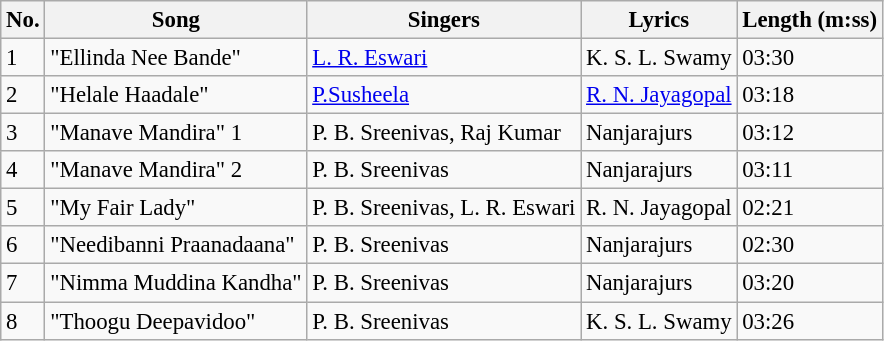<table class="wikitable" style="font-size:95%;">
<tr>
<th>No.</th>
<th>Song</th>
<th>Singers</th>
<th>Lyrics</th>
<th>Length (m:ss)</th>
</tr>
<tr>
<td>1</td>
<td>"Ellinda Nee Bande"</td>
<td><a href='#'>L. R. Eswari</a></td>
<td>K. S. L. Swamy</td>
<td>03:30</td>
</tr>
<tr>
<td>2</td>
<td>"Helale Haadale"</td>
<td><a href='#'>P.Susheela</a></td>
<td><a href='#'>R. N. Jayagopal</a></td>
<td>03:18</td>
</tr>
<tr>
<td>3</td>
<td>"Manave Mandira" 1</td>
<td>P. B. Sreenivas, Raj Kumar</td>
<td>Nanjarajurs</td>
<td>03:12</td>
</tr>
<tr>
<td>4</td>
<td>"Manave Mandira" 2</td>
<td>P. B. Sreenivas</td>
<td>Nanjarajurs</td>
<td>03:11</td>
</tr>
<tr>
<td>5</td>
<td>"My Fair Lady"</td>
<td>P. B. Sreenivas, L. R. Eswari</td>
<td>R. N. Jayagopal</td>
<td>02:21</td>
</tr>
<tr>
<td>6</td>
<td>"Needibanni Praanadaana"</td>
<td>P. B. Sreenivas</td>
<td>Nanjarajurs</td>
<td>02:30</td>
</tr>
<tr>
<td>7</td>
<td>"Nimma Muddina Kandha"</td>
<td>P. B. Sreenivas</td>
<td>Nanjarajurs</td>
<td>03:20</td>
</tr>
<tr>
<td>8</td>
<td>"Thoogu Deepavidoo"</td>
<td>P. B. Sreenivas</td>
<td>K. S. L. Swamy</td>
<td>03:26</td>
</tr>
</table>
